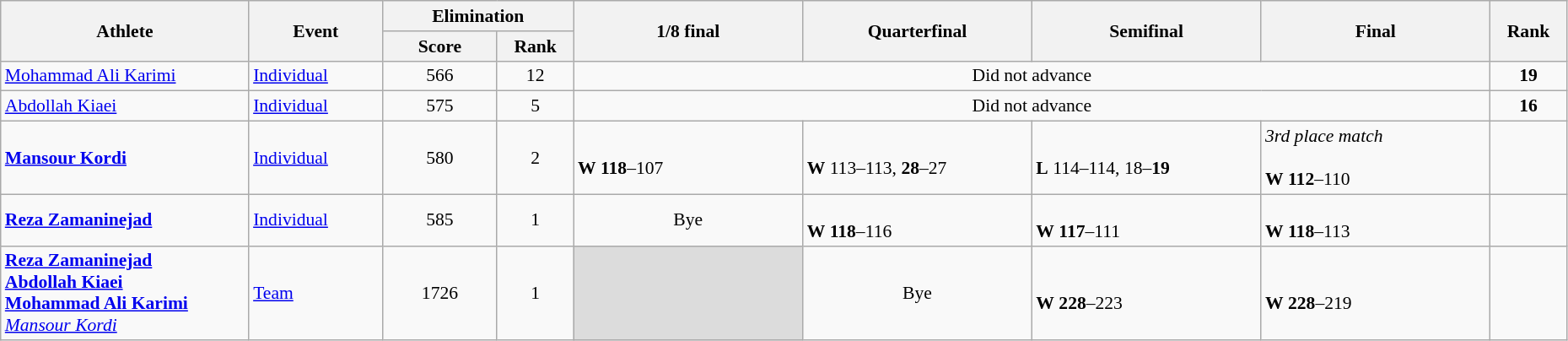<table class="wikitable" width="98%" style="text-align:left; font-size:90%">
<tr>
<th rowspan="2" width="13%">Athlete</th>
<th rowspan="2" width="7%">Event</th>
<th colspan="2">Elimination</th>
<th rowspan="2" width="12%">1/8 final</th>
<th rowspan="2" width="12%">Quarterfinal</th>
<th rowspan="2" width="12%">Semifinal</th>
<th rowspan="2" width="12%">Final</th>
<th rowspan="2" width="4%">Rank</th>
</tr>
<tr>
<th width="6%">Score</th>
<th width="4%">Rank</th>
</tr>
<tr>
<td><a href='#'>Mohammad Ali Karimi</a></td>
<td><a href='#'>Individual</a></td>
<td align="center">566</td>
<td align="center">12</td>
<td colspan=4  align=center>Did not advance</td>
<td align="center"><strong>19</strong></td>
</tr>
<tr>
<td><a href='#'>Abdollah Kiaei</a></td>
<td><a href='#'>Individual</a></td>
<td align="center">575</td>
<td align="center">5</td>
<td colspan=4  align=center>Did not advance</td>
<td align="center"><strong>16</strong></td>
</tr>
<tr>
<td><strong><a href='#'>Mansour Kordi</a></strong></td>
<td><a href='#'>Individual</a></td>
<td align="center">580</td>
<td align="center">2 <strong></strong></td>
<td><br><strong>W</strong> <strong>118</strong>–107</td>
<td><br><strong>W</strong> 113–113, <strong>28</strong>–27 </td>
<td><br><strong>L</strong> 114–114, 18–<strong>19</strong> </td>
<td><em>3rd place match</em><br><br><strong>W</strong> <strong>112</strong>–110</td>
<td align="center"></td>
</tr>
<tr>
<td><strong><a href='#'>Reza Zamaninejad</a></strong></td>
<td><a href='#'>Individual</a></td>
<td align="center">585</td>
<td align="center">1 <strong></strong></td>
<td align=center>Bye</td>
<td><br><strong>W</strong> <strong>118</strong>–116</td>
<td><br><strong>W</strong> <strong>117</strong>–111</td>
<td><br><strong>W</strong> <strong>118</strong>–113</td>
<td align="center"></td>
</tr>
<tr>
<td><strong><a href='#'>Reza Zamaninejad</a><br><a href='#'>Abdollah Kiaei</a><br><a href='#'>Mohammad Ali Karimi</a></strong><br><em><a href='#'>Mansour Kordi</a></em></td>
<td><a href='#'>Team</a></td>
<td align="center">1726</td>
<td align="center">1 <strong></strong></td>
<td bgcolor=#DCDCDC></td>
<td align=center>Bye</td>
<td><br><strong>W</strong> <strong>228</strong>–223</td>
<td><br><strong>W</strong> <strong>228</strong>–219</td>
<td align="center"></td>
</tr>
</table>
